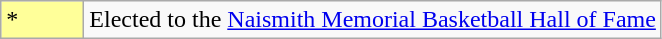<table class="wikitable">
<tr>
<td style="background-color:#FFFF99; width:3em">*</td>
<td>Elected to the <a href='#'>Naismith Memorial Basketball Hall of Fame</a></td>
</tr>
</table>
